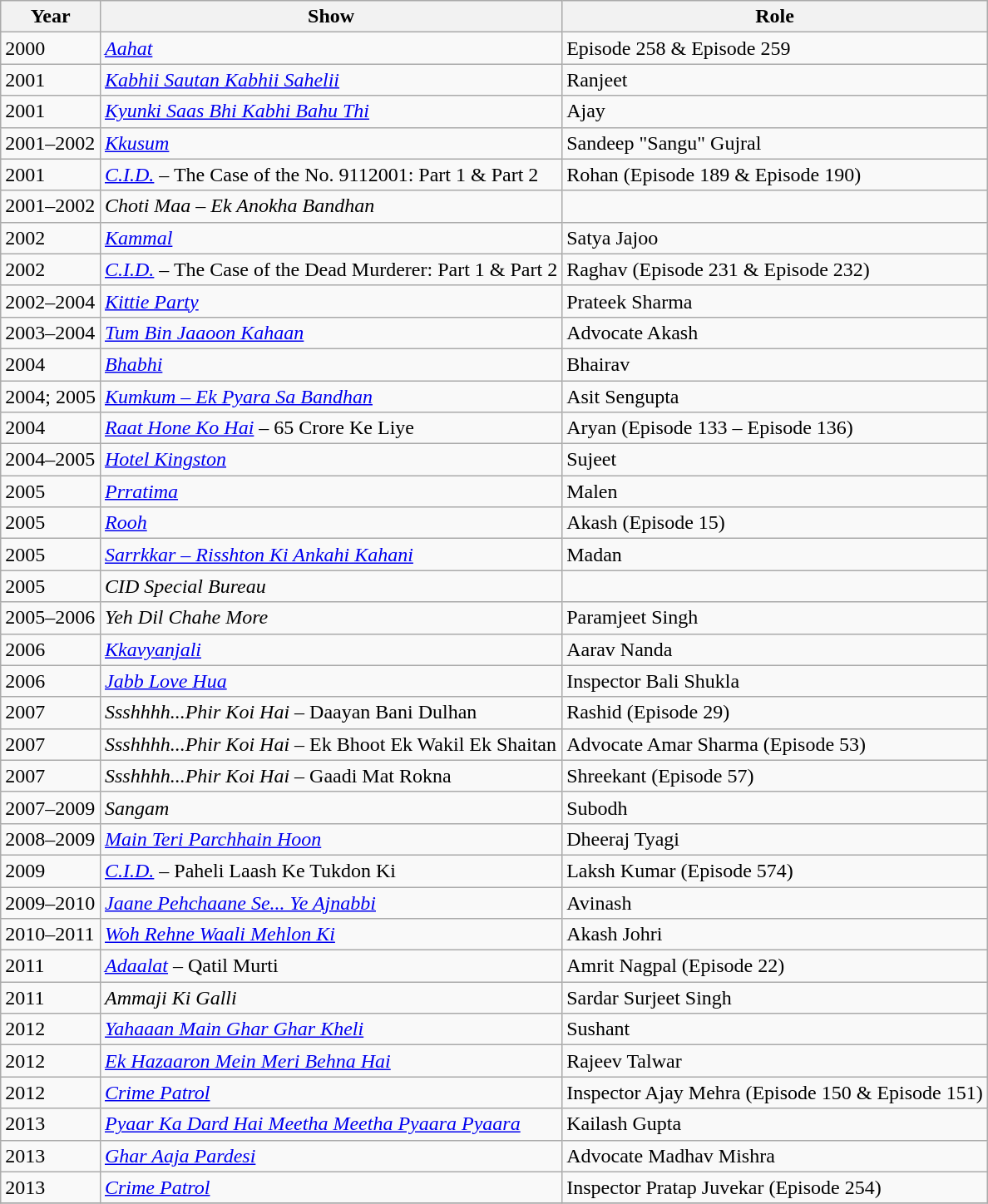<table class="wikitable sortable">
<tr>
<th>Year</th>
<th>Show</th>
<th>Role</th>
</tr>
<tr>
<td>2000</td>
<td><em><a href='#'>Aahat</a></em></td>
<td>Episode 258 & Episode 259</td>
</tr>
<tr>
<td>2001</td>
<td><em><a href='#'>Kabhii Sautan Kabhii Sahelii</a></em></td>
<td>Ranjeet</td>
</tr>
<tr>
<td>2001</td>
<td><em><a href='#'>Kyunki Saas Bhi Kabhi Bahu Thi</a></em></td>
<td>Ajay</td>
</tr>
<tr>
<td>2001–2002</td>
<td><em><a href='#'>Kkusum</a></em></td>
<td>Sandeep "Sangu" Gujral</td>
</tr>
<tr>
<td>2001</td>
<td><em><a href='#'>C.I.D.</a></em> – The Case of the No. 9112001: Part 1 & Part 2</td>
<td>Rohan (Episode 189 & Episode 190)</td>
</tr>
<tr>
<td>2001–2002</td>
<td><em>Choti Maa – Ek Anokha Bandhan</em></td>
<td></td>
</tr>
<tr>
<td>2002</td>
<td><em><a href='#'>Kammal</a></em></td>
<td>Satya Jajoo</td>
</tr>
<tr>
<td>2002</td>
<td><em><a href='#'>C.I.D.</a></em> – The Case of the Dead Murderer: Part 1 & Part 2</td>
<td>Raghav (Episode 231 & Episode 232)</td>
</tr>
<tr>
<td>2002–2004</td>
<td><em><a href='#'>Kittie Party</a></em></td>
<td>Prateek Sharma</td>
</tr>
<tr>
<td>2003–2004</td>
<td><em><a href='#'>Tum Bin Jaaoon Kahaan</a></em></td>
<td>Advocate Akash</td>
</tr>
<tr>
<td>2004</td>
<td><em><a href='#'>Bhabhi</a></em></td>
<td>Bhairav</td>
</tr>
<tr>
<td>2004; 2005</td>
<td><em><a href='#'>Kumkum – Ek Pyara Sa Bandhan</a></em></td>
<td>Asit Sengupta</td>
</tr>
<tr>
<td>2004</td>
<td><em><a href='#'>Raat Hone Ko Hai</a></em> – 65 Crore Ke Liye</td>
<td>Aryan (Episode 133 – Episode 136)</td>
</tr>
<tr>
<td>2004–2005</td>
<td><em><a href='#'>Hotel Kingston</a></em></td>
<td>Sujeet</td>
</tr>
<tr>
<td>2005</td>
<td><em><a href='#'>Prratima</a></em></td>
<td>Malen</td>
</tr>
<tr>
<td>2005</td>
<td><em><a href='#'>Rooh</a></em></td>
<td>Akash (Episode 15)</td>
</tr>
<tr>
<td>2005</td>
<td><em><a href='#'>Sarrkkar – Risshton Ki Ankahi Kahani</a></em></td>
<td>Madan</td>
</tr>
<tr>
<td>2005</td>
<td><em>CID Special Bureau</em></td>
<td></td>
</tr>
<tr>
<td>2005–2006</td>
<td><em>Yeh Dil Chahe More</em></td>
<td>Paramjeet Singh</td>
</tr>
<tr>
<td>2006</td>
<td><em><a href='#'>Kkavyanjali</a></em></td>
<td>Aarav Nanda</td>
</tr>
<tr>
<td>2006</td>
<td><em><a href='#'>Jabb Love Hua</a></em></td>
<td>Inspector Bali Shukla</td>
</tr>
<tr>
<td>2007</td>
<td><em>Ssshhhh...Phir Koi Hai</em> – Daayan Bani Dulhan</td>
<td>Rashid (Episode 29)</td>
</tr>
<tr>
<td>2007</td>
<td><em>Ssshhhh...Phir Koi Hai</em> – Ek Bhoot Ek Wakil Ek Shaitan</td>
<td>Advocate Amar Sharma (Episode 53)</td>
</tr>
<tr>
<td>2007</td>
<td><em>Ssshhhh...Phir Koi Hai</em> – Gaadi Mat Rokna</td>
<td>Shreekant (Episode 57)</td>
</tr>
<tr>
<td>2007–2009</td>
<td><em>Sangam</em></td>
<td>Subodh</td>
</tr>
<tr>
<td>2008–2009</td>
<td><em><a href='#'>Main Teri Parchhain Hoon</a></em></td>
<td>Dheeraj Tyagi</td>
</tr>
<tr>
<td>2009</td>
<td><em><a href='#'>C.I.D.</a></em> – Paheli Laash Ke Tukdon Ki</td>
<td>Laksh Kumar (Episode 574)</td>
</tr>
<tr>
<td>2009–2010</td>
<td><em><a href='#'>Jaane Pehchaane Se... Ye Ajnabbi</a></em></td>
<td>Avinash</td>
</tr>
<tr>
<td>2010–2011</td>
<td><em><a href='#'>Woh Rehne Waali Mehlon Ki</a></em></td>
<td>Akash Johri</td>
</tr>
<tr>
<td>2011</td>
<td><em><a href='#'>Adaalat</a></em> – Qatil Murti</td>
<td>Amrit Nagpal (Episode 22)</td>
</tr>
<tr>
<td>2011</td>
<td><em>Ammaji Ki Galli</em></td>
<td>Sardar Surjeet Singh</td>
</tr>
<tr>
<td>2012</td>
<td><em><a href='#'>Yahaaan Main Ghar Ghar Kheli</a></em></td>
<td>Sushant</td>
</tr>
<tr>
<td>2012</td>
<td><em><a href='#'>Ek Hazaaron Mein Meri Behna Hai</a></em></td>
<td>Rajeev Talwar</td>
</tr>
<tr>
<td>2012</td>
<td><em><a href='#'>Crime Patrol</a></em></td>
<td>Inspector Ajay Mehra (Episode 150 & Episode 151)</td>
</tr>
<tr>
<td>2013</td>
<td><em><a href='#'>Pyaar Ka Dard Hai Meetha Meetha Pyaara Pyaara</a></em></td>
<td>Kailash Gupta</td>
</tr>
<tr>
<td>2013</td>
<td><em><a href='#'>Ghar Aaja Pardesi</a></em></td>
<td>Advocate Madhav Mishra</td>
</tr>
<tr>
<td>2013</td>
<td><em><a href='#'>Crime Patrol</a></em></td>
<td>Inspector Pratap Juvekar (Episode 254)</td>
</tr>
<tr>
</tr>
</table>
